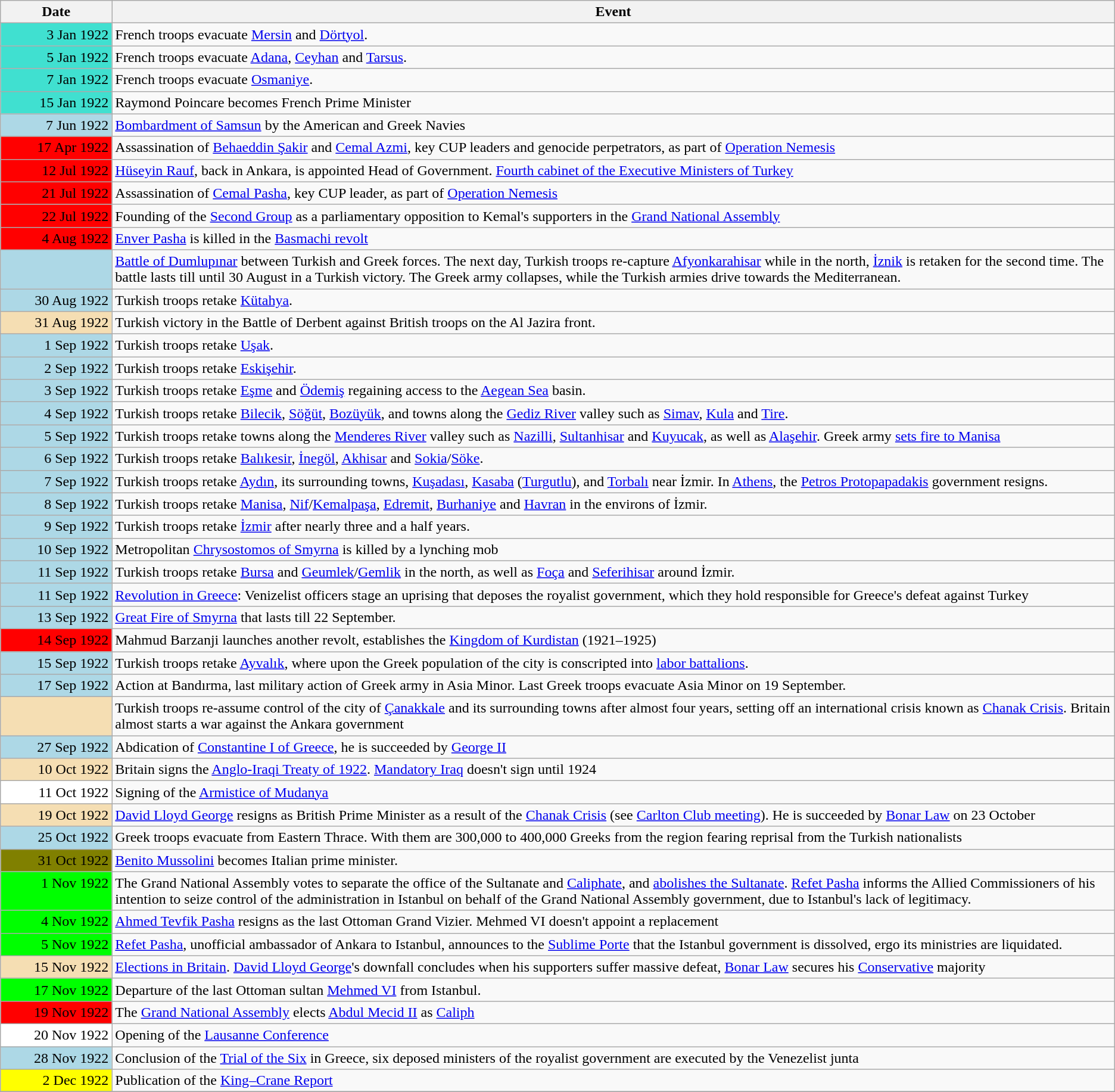<table class="wikitable">
<tr>
<th width="10%">Date</th>
<th>Event</th>
</tr>
<tr>
<td valign="top" align="right" style="background:Turquoise">3 Jan 1922</td>
<td>French troops evacuate <a href='#'>Mersin</a> and <a href='#'>Dörtyol</a>.</td>
</tr>
<tr>
<td valign="top" align="right" style="background:Turquoise">5 Jan 1922</td>
<td>French troops evacuate <a href='#'>Adana</a>, <a href='#'>Ceyhan</a> and <a href='#'>Tarsus</a>.</td>
</tr>
<tr>
<td valign="top" align="right" style="background:Turquoise">7 Jan 1922</td>
<td>French troops evacuate <a href='#'>Osmaniye</a>.</td>
</tr>
<tr>
<td valign="top" align="right" style="background:Turquoise">15 Jan 1922</td>
<td>Raymond Poincare becomes French Prime Minister</td>
</tr>
<tr>
<td valign="top" align="right" style="background:Lightblue">7 Jun 1922</td>
<td><a href='#'>Bombardment of Samsun</a> by the American and Greek Navies</td>
</tr>
<tr>
<td valign="top" align="right" style="background:Red">17 Apr 1922</td>
<td>Assassination of <a href='#'>Behaeddin Şakir</a> and <a href='#'>Cemal Azmi</a>, key CUP leaders and genocide perpetrators, as part of <a href='#'>Operation Nemesis</a></td>
</tr>
<tr>
<td valign="top" align="right" style="background:red">12 Jul 1922</td>
<td><a href='#'>Hüseyin Rauf</a>, back in Ankara, is appointed Head of Government. <a href='#'>Fourth cabinet of the Executive Ministers of Turkey</a></td>
</tr>
<tr>
<td valign="top" align="right" style="background:Red">21 Jul 1922</td>
<td>Assassination of <a href='#'>Cemal Pasha</a>, key CUP leader, as part of <a href='#'>Operation Nemesis</a></td>
</tr>
<tr>
<td valign="top" align="right" style="background:Red">22 Jul 1922</td>
<td>Founding of the <a href='#'>Second Group</a> as a parliamentary opposition to Kemal's supporters in the <a href='#'>Grand National Assembly</a></td>
</tr>
<tr>
<td valign="top" align="right" style="background:Red">4 Aug 1922</td>
<td><a href='#'>Enver Pasha</a> is killed in the <a href='#'>Basmachi revolt</a></td>
</tr>
<tr>
<td valign="top" align="right" style="background:Lightblue"></td>
<td><a href='#'>Battle of Dumlupınar</a> between Turkish and Greek forces. The next day, Turkish troops re-capture <a href='#'>Afyonkarahisar</a> while in the north, <a href='#'>İznik</a> is retaken for the second time. The battle lasts till until 30 August in a Turkish victory. The Greek army collapses, while the Turkish armies drive towards the Mediterranean.</td>
</tr>
<tr>
<td valign="top" align="right" style="background:Lightblue">30 Aug 1922</td>
<td>Turkish troops retake <a href='#'>Kütahya</a>.</td>
</tr>
<tr>
<td valign="top" align="right" style="background:Wheat">31 Aug 1922</td>
<td>Turkish victory in the Battle of Derbent against British troops on the Al Jazira front.</td>
</tr>
<tr>
<td valign="top" align="right" style="background:Lightblue">1 Sep 1922</td>
<td>Turkish troops retake <a href='#'>Uşak</a>.</td>
</tr>
<tr>
<td valign="top" align="right" style="background:Lightblue">2 Sep 1922</td>
<td>Turkish troops retake <a href='#'>Eskişehir</a>.</td>
</tr>
<tr>
<td valign="top" align="right" style="background:Lightblue">3 Sep 1922</td>
<td>Turkish troops retake <a href='#'>Eşme</a> and <a href='#'>Ödemiş</a> regaining access to the <a href='#'>Aegean Sea</a> basin.</td>
</tr>
<tr>
<td valign="top" align="right" style="background:Lightblue">4 Sep 1922</td>
<td>Turkish troops retake <a href='#'>Bilecik</a>, <a href='#'>Söğüt</a>, <a href='#'>Bozüyük</a>, and towns along the <a href='#'>Gediz River</a> valley such as <a href='#'>Simav</a>, <a href='#'>Kula</a> and <a href='#'>Tire</a>.</td>
</tr>
<tr>
<td valign="top" align="right" style="background:Lightblue">5 Sep 1922</td>
<td>Turkish troops retake towns along the <a href='#'>Menderes River</a> valley such as <a href='#'>Nazilli</a>, <a href='#'>Sultanhisar</a> and <a href='#'>Kuyucak</a>, as well as <a href='#'>Alaşehir</a>. Greek army <a href='#'>sets fire to Manisa</a></td>
</tr>
<tr>
<td valign="top" align="right" style="background:Lightblue">6 Sep 1922</td>
<td>Turkish troops retake <a href='#'>Balıkesir</a>, <a href='#'>İnegöl</a>, <a href='#'>Akhisar</a> and <a href='#'>Sokia</a>/<a href='#'>Söke</a>.</td>
</tr>
<tr>
<td valign="top" align="right" style="background:Lightblue">7 Sep 1922</td>
<td>Turkish troops retake <a href='#'>Aydın</a>, its surrounding towns, <a href='#'>Kuşadası</a>, <a href='#'>Kasaba</a> (<a href='#'>Turgutlu</a>), and <a href='#'>Torbalı</a> near İzmir. In <a href='#'>Athens</a>, the <a href='#'>Petros Protopapadakis</a> government resigns.</td>
</tr>
<tr>
<td valign="top" align="right" style="background:Lightblue">8 Sep 1922</td>
<td>Turkish troops retake <a href='#'>Manisa</a>, <a href='#'>Nif</a>/<a href='#'>Kemalpaşa</a>, <a href='#'>Edremit</a>, <a href='#'>Burhaniye</a> and <a href='#'>Havran</a> in the environs of İzmir.</td>
</tr>
<tr>
<td valign="top" align="right" style="background:Lightblue">9 Sep 1922</td>
<td>Turkish troops retake <a href='#'>İzmir</a> after nearly three and a half years.</td>
</tr>
<tr>
<td valign="top" align="right" style="background:Lightblue">10 Sep 1922</td>
<td>Metropolitan <a href='#'>Chrysostomos of Smyrna</a> is killed by a lynching mob</td>
</tr>
<tr>
<td valign="top" align="right" style="background:Lightblue">11 Sep 1922</td>
<td>Turkish troops retake <a href='#'>Bursa</a> and <a href='#'>Geumlek</a>/<a href='#'>Gemlik</a> in the north, as well as <a href='#'>Foça</a> and <a href='#'>Seferihisar</a> around İzmir.</td>
</tr>
<tr>
<td valign="top" align="right" style="background:Lightblue">11 Sep 1922</td>
<td><a href='#'>Revolution in Greece</a>: Venizelist officers stage an uprising that deposes the royalist government, which they hold responsible for Greece's defeat against Turkey</td>
</tr>
<tr>
<td valign="top" align="right" style="background:Lightblue">13 Sep 1922</td>
<td><a href='#'>Great Fire of Smyrna</a> that lasts till 22 September.</td>
</tr>
<tr>
<td valign="top" align="right" style="background:Red">14 Sep 1922</td>
<td>Mahmud Barzanji launches another revolt, establishes the <a href='#'>Kingdom of Kurdistan</a> (1921–1925)</td>
</tr>
<tr>
<td valign="top" align="right" style="background:Lightblue">15 Sep 1922</td>
<td>Turkish troops retake <a href='#'>Ayvalık</a>, where upon the Greek population of the city is conscripted into <a href='#'>labor battalions</a>.</td>
</tr>
<tr>
<td valign="top" align="right" style="background:Lightblue">17 Sep 1922</td>
<td>Action at Bandırma, last military action of Greek army in Asia Minor. Last Greek troops evacuate Asia Minor on 19 September.</td>
</tr>
<tr>
<td valign="top" align="right" style="background:Wheat"></td>
<td>Turkish troops re-assume control of the city of <a href='#'>Çanakkale</a> and its surrounding towns after almost four years, setting off an international crisis known as <a href='#'>Chanak Crisis</a>. Britain almost starts a war against the Ankara government</td>
</tr>
<tr>
<td valign="top" align="right" style="background:Lightblue">27 Sep 1922</td>
<td>Abdication of <a href='#'>Constantine I of Greece</a>, he is succeeded by <a href='#'>George II</a></td>
</tr>
<tr>
<td valign="top" align="right" style="background:wheat">10 Oct 1922</td>
<td>Britain signs the <a href='#'>Anglo-Iraqi Treaty of 1922</a>. <a href='#'>Mandatory Iraq</a> doesn't sign until 1924</td>
</tr>
<tr>
<td valign="top" align="right" style="background:white">11 Oct 1922</td>
<td>Signing of the <a href='#'>Armistice of Mudanya</a></td>
</tr>
<tr>
<td valign="top" align="right" style="background:Wheat">19 Oct 1922</td>
<td><a href='#'>David Lloyd George</a> resigns as British Prime Minister as a result of the <a href='#'>Chanak Crisis</a> (see <a href='#'>Carlton Club meeting</a>). He is succeeded by <a href='#'>Bonar Law</a> on 23 October</td>
</tr>
<tr>
<td valign="top" align="right" style="background:Lightblue">25 Oct 1922</td>
<td>Greek troops evacuate from Eastern Thrace. With them are 300,000 to 400,000 Greeks from the region fearing reprisal from the Turkish nationalists</td>
</tr>
<tr>
<td valign="top" align="right" style="background:Olive;">31 Oct 1922</td>
<td><a href='#'>Benito Mussolini</a> becomes Italian prime minister.</td>
</tr>
<tr>
<td valign="top" align="right" style="background:Lime">1 Nov 1922</td>
<td>The Grand National Assembly votes to separate the office of the Sultanate and <a href='#'>Caliphate</a>, and <a href='#'>abolishes the Sultanate</a>. <a href='#'>Refet Pasha</a> informs the Allied Commissioners of his intention to seize control of the administration in Istanbul on behalf of the Grand National Assembly government, due to Istanbul's lack of  legitimacy.</td>
</tr>
<tr>
<td valign="top" align="right" style="background:Lime">4 Nov 1922</td>
<td><a href='#'>Ahmed Tevfik Pasha</a> resigns as the last Ottoman Grand Vizier. Mehmed VI doesn't appoint a replacement</td>
</tr>
<tr>
<td valign="top" align="right" style="background:Lime">5 Nov 1922</td>
<td><a href='#'>Refet Pasha</a>, unofficial ambassador of Ankara to Istanbul, announces to the <a href='#'>Sublime Porte</a> that the Istanbul government is dissolved, ergo its ministries are liquidated.</td>
</tr>
<tr>
<td valign="top" align="right" style="background:Wheat">15 Nov 1922</td>
<td><a href='#'>Elections in Britain</a>. <a href='#'>David Lloyd George</a>'s downfall concludes when his supporters suffer massive defeat, <a href='#'>Bonar Law</a> secures his <a href='#'>Conservative</a> majority</td>
</tr>
<tr>
<td valign="top" align="right" style="background:Lime">17 Nov 1922</td>
<td>Departure of the last Ottoman sultan <a href='#'>Mehmed VI</a> from Istanbul.</td>
</tr>
<tr>
<td valign="top" align="right" style="background:red">19 Nov 1922</td>
<td>The <a href='#'>Grand National Assembly</a> elects <a href='#'>Abdul Mecid II</a> as <a href='#'>Caliph</a></td>
</tr>
<tr>
<td valign="top" align="right" style="background:White">20 Nov 1922</td>
<td>Opening of the <a href='#'>Lausanne Conference</a></td>
</tr>
<tr>
<td valign="top" align="right" style="background:Lightblue">28 Nov 1922</td>
<td>Conclusion of the <a href='#'>Trial of the Six</a> in Greece, six deposed ministers of the royalist government are executed by the Venezelist junta</td>
</tr>
<tr>
<td valign="top" align="right" style="background:Yellow">2 Dec 1922</td>
<td>Publication of the <a href='#'>King–Crane Report</a></td>
</tr>
<tr>
</tr>
</table>
